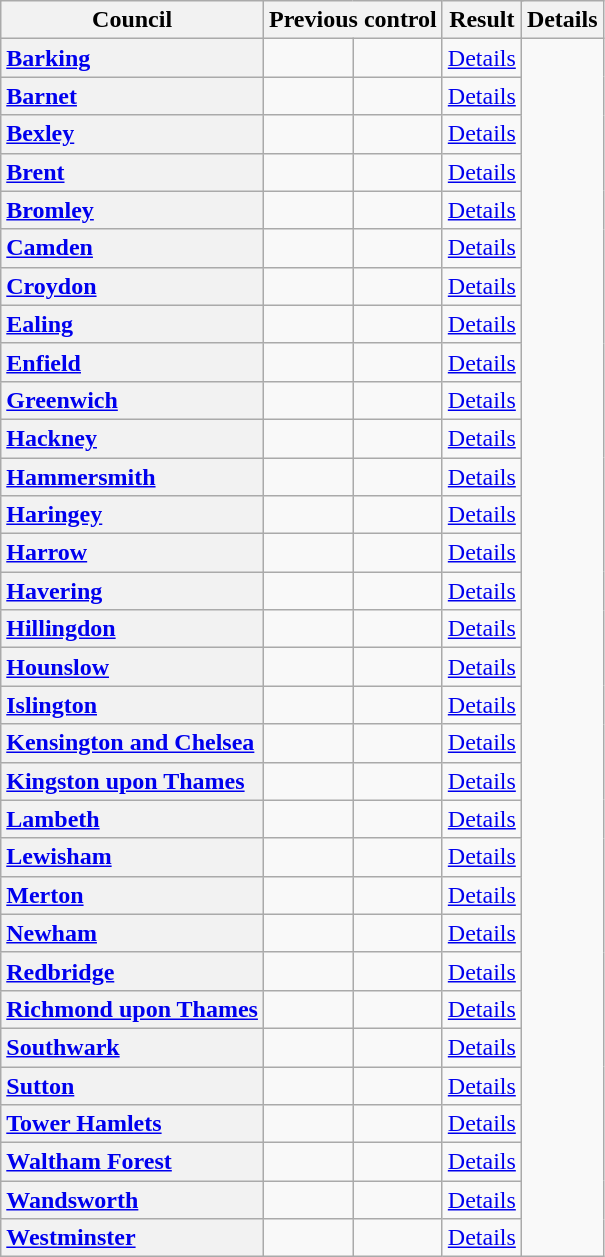<table class="wikitable">
<tr>
<th scope="col">Council</th>
<th colspan=2>Previous control</th>
<th colspan=2>Result</th>
<th scope="col" class="unsortable">Details</th>
</tr>
<tr>
<th scope="row" style="text-align: left;"><a href='#'>Barking</a></th>
<td></td>
<td></td>
<td><a href='#'>Details</a></td>
</tr>
<tr>
<th scope="row" style="text-align: left;"><a href='#'>Barnet</a></th>
<td></td>
<td></td>
<td><a href='#'>Details</a></td>
</tr>
<tr>
<th scope="row" style="text-align: left;"><a href='#'>Bexley</a></th>
<td></td>
<td></td>
<td><a href='#'>Details</a></td>
</tr>
<tr>
<th scope="row" style="text-align: left;"><a href='#'>Brent</a></th>
<td></td>
<td></td>
<td><a href='#'>Details</a></td>
</tr>
<tr>
<th scope="row" style="text-align: left;"><a href='#'>Bromley</a></th>
<td></td>
<td></td>
<td><a href='#'>Details</a></td>
</tr>
<tr>
<th scope="row" style="text-align: left;"><a href='#'>Camden</a></th>
<td></td>
<td></td>
<td><a href='#'>Details</a></td>
</tr>
<tr>
<th scope="row" style="text-align: left;"><a href='#'>Croydon</a></th>
<td></td>
<td></td>
<td><a href='#'>Details</a></td>
</tr>
<tr>
<th scope="row" style="text-align: left;"><a href='#'>Ealing</a></th>
<td></td>
<td></td>
<td><a href='#'>Details</a></td>
</tr>
<tr>
<th scope="row" style="text-align: left;"><a href='#'>Enfield</a></th>
<td></td>
<td></td>
<td><a href='#'>Details</a></td>
</tr>
<tr>
<th scope="row" style="text-align: left;"><a href='#'>Greenwich</a></th>
<td></td>
<td></td>
<td><a href='#'>Details</a></td>
</tr>
<tr>
<th scope="row" style="text-align: left;"><a href='#'>Hackney</a></th>
<td></td>
<td></td>
<td><a href='#'>Details</a></td>
</tr>
<tr>
<th scope="row" style="text-align: left;"><a href='#'>Hammersmith</a></th>
<td></td>
<td></td>
<td><a href='#'>Details</a></td>
</tr>
<tr>
<th scope="row" style="text-align: left;"><a href='#'>Haringey</a></th>
<td></td>
<td></td>
<td><a href='#'>Details</a></td>
</tr>
<tr>
<th scope="row" style="text-align: left;"><a href='#'>Harrow</a></th>
<td></td>
<td></td>
<td><a href='#'>Details</a></td>
</tr>
<tr>
<th scope="row" style="text-align: left;"><a href='#'>Havering</a></th>
<td></td>
<td></td>
<td><a href='#'>Details</a></td>
</tr>
<tr>
<th scope="row" style="text-align: left;"><a href='#'>Hillingdon</a></th>
<td></td>
<td></td>
<td><a href='#'>Details</a></td>
</tr>
<tr>
<th scope="row" style="text-align: left;"><a href='#'>Hounslow</a></th>
<td></td>
<td></td>
<td><a href='#'>Details</a></td>
</tr>
<tr>
<th scope="row" style="text-align: left;"><a href='#'>Islington</a></th>
<td></td>
<td></td>
<td><a href='#'>Details</a></td>
</tr>
<tr>
<th scope="row" style="text-align: left;"><a href='#'>Kensington and Chelsea</a></th>
<td></td>
<td></td>
<td><a href='#'>Details</a></td>
</tr>
<tr>
<th scope="row" style="text-align: left;"><a href='#'>Kingston upon Thames</a></th>
<td></td>
<td></td>
<td><a href='#'>Details</a></td>
</tr>
<tr>
<th scope="row" style="text-align: left;"><a href='#'>Lambeth</a></th>
<td></td>
<td></td>
<td><a href='#'>Details</a></td>
</tr>
<tr>
<th scope="row" style="text-align: left;"><a href='#'>Lewisham</a></th>
<td></td>
<td></td>
<td><a href='#'>Details</a></td>
</tr>
<tr>
<th scope="row" style="text-align: left;"><a href='#'>Merton</a></th>
<td></td>
<td></td>
<td><a href='#'>Details</a></td>
</tr>
<tr>
<th scope="row" style="text-align: left;"><a href='#'>Newham</a></th>
<td></td>
<td></td>
<td><a href='#'>Details</a></td>
</tr>
<tr>
<th scope="row" style="text-align: left;"><a href='#'>Redbridge</a></th>
<td></td>
<td></td>
<td><a href='#'>Details</a></td>
</tr>
<tr>
<th scope="row" style="text-align: left;"><a href='#'>Richmond upon Thames</a></th>
<td></td>
<td></td>
<td><a href='#'>Details</a></td>
</tr>
<tr>
<th scope="row" style="text-align: left;"><a href='#'>Southwark</a></th>
<td></td>
<td></td>
<td><a href='#'>Details</a></td>
</tr>
<tr>
<th scope="row" style="text-align: left;"><a href='#'>Sutton</a></th>
<td></td>
<td></td>
<td><a href='#'>Details</a></td>
</tr>
<tr>
<th scope="row" style="text-align: left;"><a href='#'>Tower Hamlets</a></th>
<td></td>
<td></td>
<td><a href='#'>Details</a></td>
</tr>
<tr>
<th scope="row" style="text-align: left;"><a href='#'>Waltham Forest</a></th>
<td></td>
<td></td>
<td><a href='#'>Details</a></td>
</tr>
<tr>
<th scope="row" style="text-align: left;"><a href='#'>Wandsworth</a></th>
<td></td>
<td></td>
<td><a href='#'>Details</a></td>
</tr>
<tr>
<th scope="row" style="text-align: left;"><a href='#'>Westminster</a></th>
<td></td>
<td></td>
<td><a href='#'>Details</a></td>
</tr>
</table>
